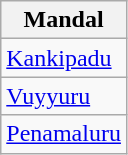<table class="wikitable sortable static-row-numbers static-row-header-hash">
<tr>
<th>Mandal</th>
</tr>
<tr>
<td><a href='#'>Kankipadu</a></td>
</tr>
<tr>
<td><a href='#'>Vuyyuru</a></td>
</tr>
<tr>
<td><a href='#'>Penamaluru</a></td>
</tr>
</table>
